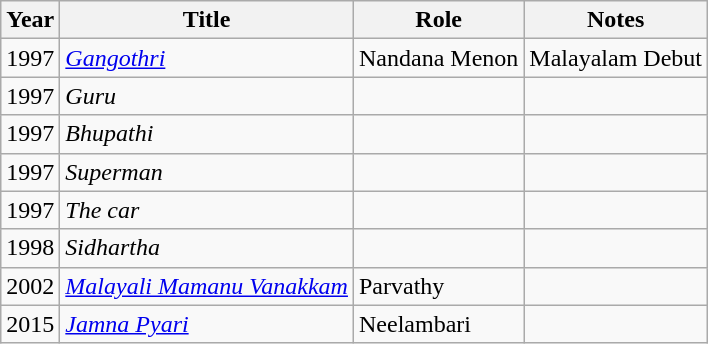<table class="wikitable sortable">
<tr>
<th>Year</th>
<th>Title</th>
<th>Role</th>
<th>Notes</th>
</tr>
<tr>
<td>1997</td>
<td><em><a href='#'>Gangothri</a></em></td>
<td>Nandana Menon</td>
<td>Malayalam Debut</td>
</tr>
<tr>
<td>1997</td>
<td><em> Guru </em></td>
<td></td>
<td></td>
</tr>
<tr>
<td>1997</td>
<td><em>Bhupathi</em></td>
<td></td>
<td></td>
</tr>
<tr>
<td>1997</td>
<td><em>Superman </em></td>
<td></td>
<td></td>
</tr>
<tr>
<td>1997</td>
<td><em> The car</em></td>
<td></td>
<td></td>
</tr>
<tr>
<td>1998</td>
<td><em> Sidhartha</em></td>
<td></td>
<td></td>
</tr>
<tr>
<td>2002</td>
<td><em><a href='#'>Malayali Mamanu Vanakkam</a></em></td>
<td>Parvathy</td>
<td></td>
</tr>
<tr>
<td>2015</td>
<td><em><a href='#'>Jamna Pyari</a></em></td>
<td>Neelambari</td>
<td></td>
</tr>
</table>
